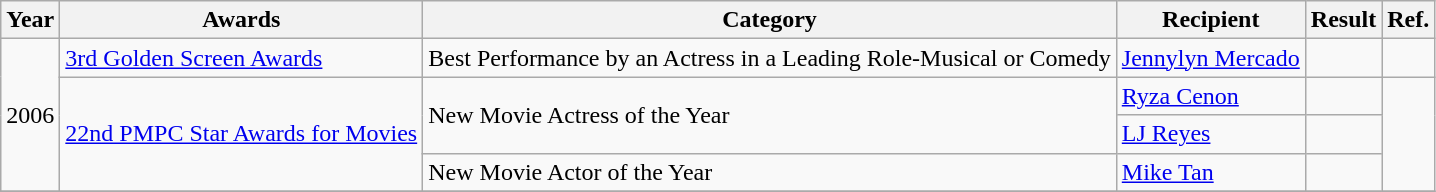<table class="wikitable">
<tr>
<th>Year</th>
<th>Awards</th>
<th>Category</th>
<th>Recipient</th>
<th>Result</th>
<th>Ref.</th>
</tr>
<tr>
<td rowspan="4">2006</td>
<td><a href='#'>3rd Golden Screen Awards</a></td>
<td>Best Performance by an Actress in a Leading Role-Musical or Comedy</td>
<td><a href='#'>Jennylyn Mercado</a></td>
<td></td>
<td></td>
</tr>
<tr>
<td rowspan="3"><a href='#'>22nd PMPC Star Awards for Movies</a></td>
<td rowspan="2">New Movie Actress of the Year</td>
<td><a href='#'>Ryza Cenon</a></td>
<td></td>
<td rowspan="3"></td>
</tr>
<tr>
<td><a href='#'>LJ Reyes</a></td>
<td></td>
</tr>
<tr>
<td>New Movie Actor of the Year</td>
<td><a href='#'>Mike Tan</a></td>
<td></td>
</tr>
<tr>
</tr>
</table>
